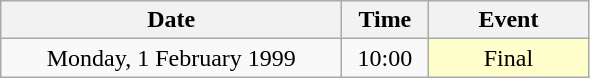<table class = "wikitable" style="text-align:center;">
<tr>
<th width=220>Date</th>
<th width=50>Time</th>
<th width=100>Event</th>
</tr>
<tr>
<td>Monday, 1 February 1999</td>
<td>10:00</td>
<td bgcolor=ffffcc>Final</td>
</tr>
</table>
